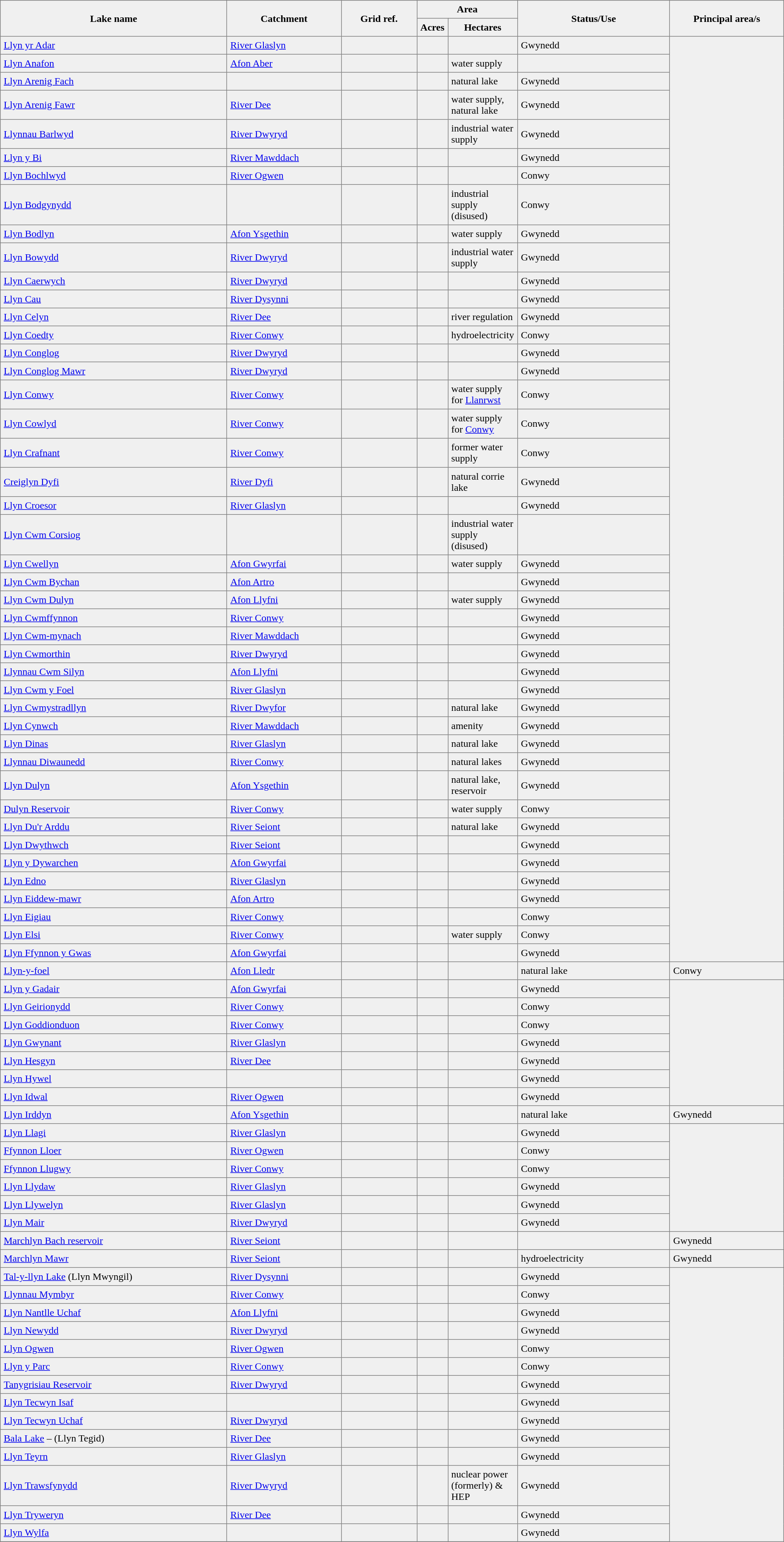<table border=1 cellspacing=0 cellpadding=5 style="border-collapse: collapse; background:#f0f0f0;" class="sortable">
<tr>
<th rowspan=2 width=30%>Lake name</th>
<th rowspan=2 width=15%>Catchment</th>
<th rowspan=2 width=10%>Grid ref.</th>
<th colspan=2 width=10%>Area</th>
<th rowspan=2 width=20%>Status/Use</th>
<th rowspan=2 width=15%>Principal area/s</th>
</tr>
<tr>
<th>Acres</th>
<th>Hectares</th>
</tr>
<tr>
<td><a href='#'>Llyn yr Adar</a></td>
<td><a href='#'>River Glaslyn</a></td>
<td></td>
<td></td>
<td></td>
<td>Gwynedd</td>
</tr>
<tr>
<td><a href='#'>Llyn Anafon</a></td>
<td><a href='#'>Afon Aber</a></td>
<td></td>
<td></td>
<td>water supply</td>
<td></td>
</tr>
<tr>
<td><a href='#'>Llyn Arenig Fach</a></td>
<td></td>
<td></td>
<td></td>
<td>natural lake</td>
<td>Gwynedd</td>
</tr>
<tr>
<td><a href='#'>Llyn Arenig Fawr</a></td>
<td><a href='#'>River Dee</a></td>
<td></td>
<td></td>
<td>water supply, natural lake</td>
<td>Gwynedd</td>
</tr>
<tr>
<td><a href='#'>Llynnau Barlwyd</a></td>
<td><a href='#'>River Dwyryd</a></td>
<td></td>
<td></td>
<td>industrial water supply</td>
<td>Gwynedd</td>
</tr>
<tr>
<td><a href='#'>Llyn y Bi</a></td>
<td><a href='#'>River Mawddach</a></td>
<td></td>
<td></td>
<td></td>
<td>Gwynedd</td>
</tr>
<tr>
<td><a href='#'>Llyn Bochlwyd</a></td>
<td><a href='#'>River Ogwen</a></td>
<td></td>
<td></td>
<td></td>
<td>Conwy</td>
</tr>
<tr>
<td><a href='#'>Llyn Bodgynydd</a></td>
<td></td>
<td></td>
<td></td>
<td>industrial supply (disused)</td>
<td>Conwy</td>
</tr>
<tr>
<td><a href='#'>Llyn Bodlyn</a></td>
<td><a href='#'>Afon Ysgethin</a></td>
<td></td>
<td></td>
<td>water supply</td>
<td>Gwynedd</td>
</tr>
<tr>
<td><a href='#'>Llyn Bowydd</a></td>
<td><a href='#'>River Dwyryd</a></td>
<td></td>
<td></td>
<td>industrial water supply</td>
<td>Gwynedd</td>
</tr>
<tr>
<td><a href='#'>Llyn Caerwych</a></td>
<td><a href='#'>River Dwyryd</a></td>
<td></td>
<td></td>
<td></td>
<td>Gwynedd</td>
</tr>
<tr>
<td><a href='#'>Llyn Cau</a></td>
<td><a href='#'>River Dysynni</a></td>
<td></td>
<td></td>
<td></td>
<td>Gwynedd</td>
</tr>
<tr>
<td><a href='#'>Llyn Celyn</a></td>
<td><a href='#'>River Dee</a></td>
<td></td>
<td></td>
<td>river regulation</td>
<td>Gwynedd</td>
</tr>
<tr>
<td><a href='#'>Llyn Coedty</a></td>
<td><a href='#'>River Conwy</a></td>
<td></td>
<td></td>
<td>hydroelectricity</td>
<td>Conwy</td>
</tr>
<tr>
<td><a href='#'>Llyn Conglog</a></td>
<td><a href='#'>River Dwyryd</a></td>
<td></td>
<td></td>
<td></td>
<td>Gwynedd</td>
</tr>
<tr>
<td><a href='#'>Llyn Conglog Mawr</a></td>
<td><a href='#'>River Dwyryd</a></td>
<td></td>
<td></td>
<td></td>
<td>Gwynedd</td>
</tr>
<tr>
<td><a href='#'>Llyn Conwy</a></td>
<td><a href='#'>River Conwy</a></td>
<td></td>
<td></td>
<td>water supply for <a href='#'>Llanrwst</a></td>
<td>Conwy</td>
</tr>
<tr>
<td><a href='#'>Llyn Cowlyd</a></td>
<td><a href='#'>River Conwy</a></td>
<td></td>
<td></td>
<td>water supply for <a href='#'>Conwy</a></td>
<td>Conwy</td>
</tr>
<tr>
<td><a href='#'>Llyn Crafnant</a></td>
<td><a href='#'>River Conwy</a></td>
<td></td>
<td></td>
<td>former water supply</td>
<td>Conwy</td>
</tr>
<tr>
<td><a href='#'>Creiglyn Dyfi</a></td>
<td><a href='#'>River Dyfi</a></td>
<td></td>
<td></td>
<td>natural corrie lake</td>
<td>Gwynedd</td>
</tr>
<tr>
<td><a href='#'>Llyn Croesor</a></td>
<td><a href='#'>River Glaslyn</a></td>
<td></td>
<td></td>
<td></td>
<td>Gwynedd</td>
</tr>
<tr>
<td><a href='#'>Llyn Cwm Corsiog</a></td>
<td></td>
<td></td>
<td></td>
<td>industrial water supply (disused)</td>
<td></td>
</tr>
<tr>
<td><a href='#'>Llyn Cwellyn</a></td>
<td><a href='#'>Afon Gwyrfai</a></td>
<td></td>
<td></td>
<td>water supply</td>
<td>Gwynedd</td>
</tr>
<tr>
<td><a href='#'>Llyn Cwm Bychan</a></td>
<td><a href='#'>Afon Artro</a></td>
<td></td>
<td></td>
<td></td>
<td>Gwynedd</td>
</tr>
<tr>
<td><a href='#'>Llyn Cwm Dulyn</a></td>
<td><a href='#'>Afon Llyfni</a></td>
<td></td>
<td></td>
<td>water supply</td>
<td>Gwynedd</td>
</tr>
<tr>
<td><a href='#'>Llyn Cwmffynnon</a></td>
<td><a href='#'>River Conwy</a></td>
<td></td>
<td></td>
<td></td>
<td>Gwynedd</td>
</tr>
<tr>
<td><a href='#'>Llyn Cwm-mynach</a></td>
<td><a href='#'>River Mawddach</a></td>
<td></td>
<td></td>
<td></td>
<td>Gwynedd</td>
</tr>
<tr>
<td><a href='#'>Llyn Cwmorthin</a></td>
<td><a href='#'>River Dwyryd</a></td>
<td></td>
<td></td>
<td></td>
<td>Gwynedd</td>
</tr>
<tr>
<td><a href='#'>Llynnau Cwm Silyn</a></td>
<td><a href='#'>Afon Llyfni</a></td>
<td></td>
<td></td>
<td></td>
<td>Gwynedd</td>
</tr>
<tr>
<td><a href='#'>Llyn Cwm y Foel</a></td>
<td><a href='#'>River Glaslyn</a></td>
<td></td>
<td></td>
<td></td>
<td>Gwynedd</td>
</tr>
<tr>
<td><a href='#'>Llyn Cwmystradllyn</a></td>
<td><a href='#'>River Dwyfor</a></td>
<td></td>
<td></td>
<td>natural lake</td>
<td>Gwynedd</td>
</tr>
<tr>
<td><a href='#'>Llyn Cynwch</a></td>
<td><a href='#'>River Mawddach</a></td>
<td></td>
<td></td>
<td>amenity</td>
<td>Gwynedd</td>
</tr>
<tr>
<td><a href='#'>Llyn Dinas</a></td>
<td><a href='#'>River Glaslyn</a></td>
<td></td>
<td></td>
<td>natural lake</td>
<td>Gwynedd</td>
</tr>
<tr>
<td><a href='#'>Llynnau Diwaunedd</a></td>
<td><a href='#'>River Conwy</a></td>
<td></td>
<td></td>
<td>natural lakes</td>
<td>Gwynedd</td>
</tr>
<tr>
<td><a href='#'>Llyn Dulyn</a></td>
<td><a href='#'>Afon Ysgethin</a></td>
<td></td>
<td></td>
<td>natural lake, reservoir</td>
<td>Gwynedd</td>
</tr>
<tr>
<td><a href='#'>Dulyn Reservoir</a></td>
<td><a href='#'>River Conwy</a></td>
<td></td>
<td></td>
<td>water supply</td>
<td>Conwy</td>
</tr>
<tr>
<td><a href='#'>Llyn Du'r Arddu</a></td>
<td><a href='#'>River Seiont</a></td>
<td></td>
<td></td>
<td>natural lake</td>
<td>Gwynedd</td>
</tr>
<tr>
<td><a href='#'>Llyn Dwythwch</a></td>
<td><a href='#'>River Seiont</a></td>
<td></td>
<td></td>
<td></td>
<td>Gwynedd</td>
</tr>
<tr>
<td><a href='#'>Llyn y Dywarchen</a></td>
<td><a href='#'>Afon Gwyrfai</a></td>
<td></td>
<td></td>
<td></td>
<td>Gwynedd</td>
</tr>
<tr>
<td><a href='#'>Llyn Edno</a></td>
<td><a href='#'>River Glaslyn</a></td>
<td></td>
<td></td>
<td></td>
<td>Gwynedd</td>
</tr>
<tr>
<td><a href='#'>Llyn Eiddew-mawr</a></td>
<td><a href='#'>Afon Artro</a></td>
<td></td>
<td></td>
<td></td>
<td>Gwynedd</td>
</tr>
<tr>
<td><a href='#'>Llyn Eigiau</a></td>
<td><a href='#'>River Conwy</a></td>
<td></td>
<td></td>
<td></td>
<td>Conwy</td>
</tr>
<tr>
<td><a href='#'>Llyn Elsi</a></td>
<td><a href='#'>River Conwy</a></td>
<td></td>
<td></td>
<td>water supply</td>
<td>Conwy</td>
</tr>
<tr>
<td><a href='#'>Llyn Ffynnon y Gwas</a></td>
<td><a href='#'>Afon Gwyrfai</a></td>
<td></td>
<td></td>
<td></td>
<td>Gwynedd</td>
</tr>
<tr>
<td><a href='#'>Llyn-y-foel</a></td>
<td><a href='#'>Afon Lledr</a></td>
<td></td>
<td></td>
<td></td>
<td>natural lake</td>
<td>Conwy</td>
</tr>
<tr>
<td><a href='#'>Llyn y Gadair</a></td>
<td><a href='#'>Afon Gwyrfai</a></td>
<td></td>
<td></td>
<td></td>
<td>Gwynedd</td>
</tr>
<tr>
<td><a href='#'>Llyn Geirionydd</a></td>
<td><a href='#'>River Conwy</a></td>
<td></td>
<td></td>
<td></td>
<td>Conwy</td>
</tr>
<tr>
<td><a href='#'>Llyn Goddionduon</a></td>
<td><a href='#'>River Conwy</a></td>
<td></td>
<td></td>
<td></td>
<td>Conwy</td>
</tr>
<tr>
<td><a href='#'>Llyn Gwynant</a></td>
<td><a href='#'>River Glaslyn</a></td>
<td></td>
<td></td>
<td></td>
<td>Gwynedd</td>
</tr>
<tr>
<td><a href='#'>Llyn Hesgyn</a></td>
<td><a href='#'>River Dee</a></td>
<td></td>
<td></td>
<td></td>
<td>Gwynedd</td>
</tr>
<tr>
<td><a href='#'>Llyn Hywel</a></td>
<td></td>
<td></td>
<td></td>
<td></td>
<td>Gwynedd</td>
</tr>
<tr>
<td><a href='#'>Llyn Idwal</a></td>
<td><a href='#'>River Ogwen</a></td>
<td></td>
<td></td>
<td></td>
<td>Gwynedd</td>
</tr>
<tr>
<td><a href='#'>Llyn Irddyn</a></td>
<td><a href='#'>Afon Ysgethin</a></td>
<td></td>
<td></td>
<td></td>
<td>natural lake</td>
<td>Gwynedd</td>
</tr>
<tr>
<td><a href='#'>Llyn Llagi</a></td>
<td><a href='#'>River Glaslyn</a></td>
<td></td>
<td></td>
<td></td>
<td>Gwynedd</td>
</tr>
<tr>
<td><a href='#'>Ffynnon Lloer</a></td>
<td><a href='#'>River Ogwen</a></td>
<td></td>
<td></td>
<td></td>
<td>Conwy</td>
</tr>
<tr>
<td><a href='#'>Ffynnon Llugwy</a></td>
<td><a href='#'>River Conwy</a></td>
<td></td>
<td></td>
<td></td>
<td>Conwy</td>
</tr>
<tr>
<td><a href='#'>Llyn Llydaw</a></td>
<td><a href='#'>River Glaslyn</a></td>
<td></td>
<td></td>
<td></td>
<td>Gwynedd</td>
</tr>
<tr>
<td><a href='#'>Llyn Llywelyn</a></td>
<td><a href='#'>River Glaslyn</a></td>
<td></td>
<td></td>
<td></td>
<td>Gwynedd</td>
</tr>
<tr>
<td><a href='#'>Llyn Mair</a></td>
<td><a href='#'>River Dwyryd</a></td>
<td></td>
<td></td>
<td></td>
<td>Gwynedd</td>
</tr>
<tr>
<td><a href='#'>Marchlyn Bach reservoir</a></td>
<td><a href='#'>River Seiont</a></td>
<td></td>
<td></td>
<td></td>
<td></td>
<td>Gwynedd</td>
</tr>
<tr>
<td><a href='#'>Marchlyn Mawr</a></td>
<td><a href='#'>River Seiont</a></td>
<td></td>
<td></td>
<td></td>
<td>hydroelectricity</td>
<td>Gwynedd</td>
</tr>
<tr>
<td><a href='#'>Tal-y-llyn Lake</a> (Llyn Mwyngil)</td>
<td><a href='#'>River Dysynni</a></td>
<td></td>
<td></td>
<td></td>
<td>Gwynedd</td>
</tr>
<tr>
<td><a href='#'>Llynnau Mymbyr</a></td>
<td><a href='#'>River Conwy</a></td>
<td></td>
<td></td>
<td></td>
<td>Conwy</td>
</tr>
<tr>
<td><a href='#'>Llyn Nantlle Uchaf</a></td>
<td><a href='#'>Afon Llyfni</a></td>
<td></td>
<td></td>
<td></td>
<td>Gwynedd</td>
</tr>
<tr>
<td><a href='#'>Llyn Newydd</a></td>
<td><a href='#'>River Dwyryd</a></td>
<td></td>
<td></td>
<td></td>
<td>Gwynedd</td>
</tr>
<tr>
<td><a href='#'>Llyn Ogwen</a></td>
<td><a href='#'>River Ogwen</a></td>
<td></td>
<td></td>
<td></td>
<td>Conwy</td>
</tr>
<tr>
<td><a href='#'>Llyn y Parc</a></td>
<td><a href='#'>River Conwy</a></td>
<td></td>
<td></td>
<td></td>
<td>Conwy</td>
</tr>
<tr>
<td><a href='#'>Tanygrisiau Reservoir</a></td>
<td><a href='#'>River Dwyryd</a></td>
<td></td>
<td></td>
<td></td>
<td>Gwynedd</td>
</tr>
<tr>
<td><a href='#'>Llyn Tecwyn Isaf</a></td>
<td></td>
<td></td>
<td></td>
<td></td>
<td>Gwynedd</td>
</tr>
<tr>
<td><a href='#'>Llyn Tecwyn Uchaf</a></td>
<td><a href='#'>River Dwyryd</a></td>
<td></td>
<td></td>
<td></td>
<td>Gwynedd</td>
</tr>
<tr>
<td><a href='#'>Bala Lake</a> – (Llyn Tegid)</td>
<td><a href='#'>River Dee</a></td>
<td></td>
<td></td>
<td></td>
<td>Gwynedd</td>
</tr>
<tr>
<td><a href='#'>Llyn Teyrn</a></td>
<td><a href='#'>River Glaslyn</a></td>
<td></td>
<td></td>
<td></td>
<td>Gwynedd</td>
</tr>
<tr>
<td><a href='#'>Llyn Trawsfynydd</a></td>
<td><a href='#'>River Dwyryd</a></td>
<td></td>
<td></td>
<td>nuclear power (formerly) & HEP</td>
<td>Gwynedd</td>
</tr>
<tr>
<td><a href='#'>Llyn Tryweryn</a></td>
<td><a href='#'>River Dee</a></td>
<td></td>
<td></td>
<td></td>
<td>Gwynedd</td>
</tr>
<tr>
<td><a href='#'>Llyn Wylfa</a></td>
<td></td>
<td></td>
<td></td>
<td></td>
<td>Gwynedd</td>
</tr>
<tr>
</tr>
</table>
